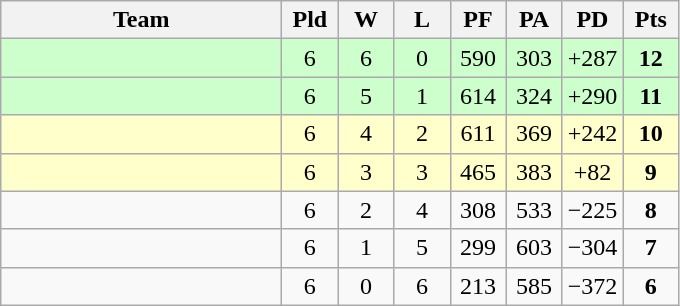<table class=wikitable style="text-align:center">
<tr>
<th width=180>Team</th>
<th width=30>Pld</th>
<th width=30>W</th>
<th width=30>L</th>
<th width=30>PF</th>
<th width=30>PA</th>
<th width=30>PD</th>
<th width=30>Pts</th>
</tr>
<tr bgcolor="#ccffcc">
<td align="left"></td>
<td>6</td>
<td>6</td>
<td>0</td>
<td>590</td>
<td>303</td>
<td>+287</td>
<td><strong>12</strong></td>
</tr>
<tr bgcolor="#ccffcc">
<td align="left"></td>
<td>6</td>
<td>5</td>
<td>1</td>
<td>614</td>
<td>324</td>
<td>+290</td>
<td><strong>11</strong></td>
</tr>
<tr bgcolor="#ffffcc">
<td align="left"></td>
<td>6</td>
<td>4</td>
<td>2</td>
<td>611</td>
<td>369</td>
<td>+242</td>
<td><strong>10</strong></td>
</tr>
<tr bgcolor="#ffffcc">
<td align="left"></td>
<td>6</td>
<td>3</td>
<td>3</td>
<td>465</td>
<td>383</td>
<td>+82</td>
<td><strong>9</strong></td>
</tr>
<tr>
<td align="left"></td>
<td>6</td>
<td>2</td>
<td>4</td>
<td>308</td>
<td>533</td>
<td>−225</td>
<td><strong>8</strong></td>
</tr>
<tr>
<td align="left"></td>
<td>6</td>
<td>1</td>
<td>5</td>
<td>299</td>
<td>603</td>
<td>−304</td>
<td><strong>7</strong></td>
</tr>
<tr>
<td align="left"></td>
<td>6</td>
<td>0</td>
<td>6</td>
<td>213</td>
<td>585</td>
<td>−372</td>
<td><strong>6</strong></td>
</tr>
</table>
